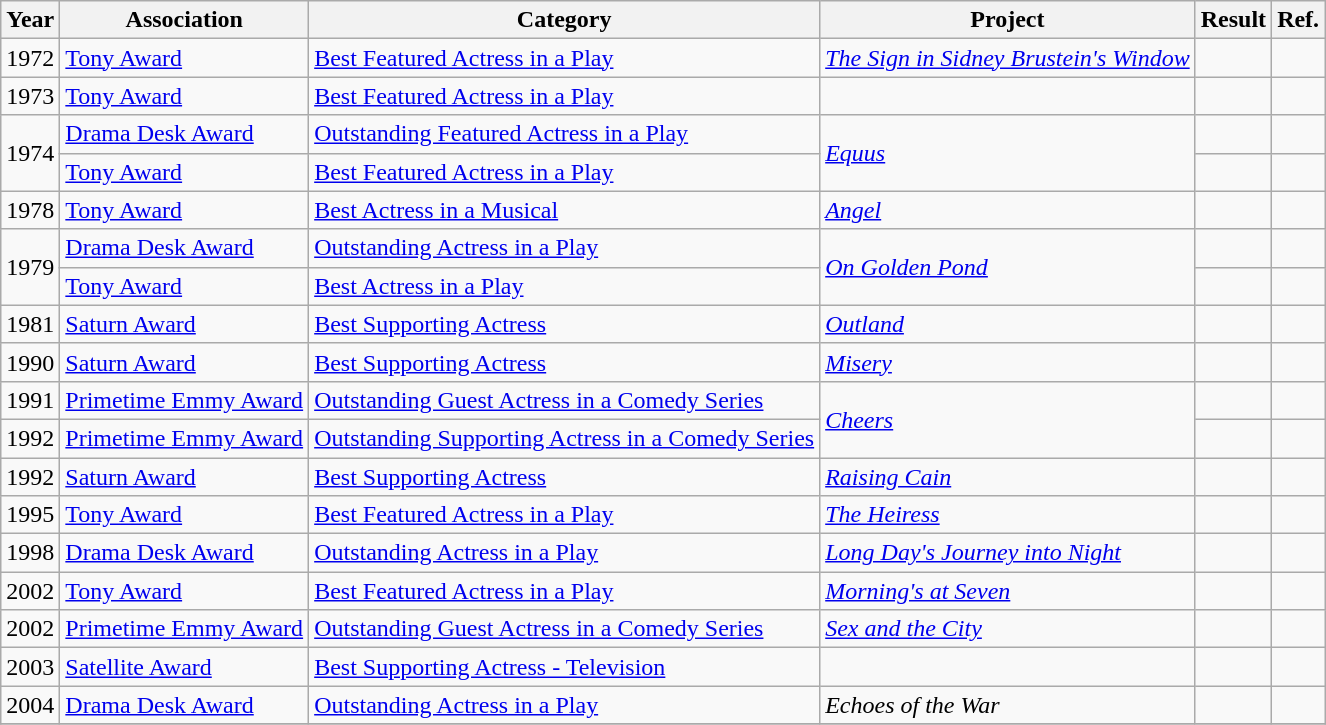<table class="wikitable sortable">
<tr>
<th>Year</th>
<th>Association</th>
<th>Category</th>
<th>Project</th>
<th>Result</th>
<th class=unsortable>Ref.</th>
</tr>
<tr>
<td>1972</td>
<td><a href='#'>Tony Award</a></td>
<td><a href='#'>Best Featured Actress in a Play</a></td>
<td><em><a href='#'>The Sign in Sidney Brustein's Window</a></em></td>
<td></td>
<td></td>
</tr>
<tr>
<td>1973</td>
<td><a href='#'>Tony Award</a></td>
<td><a href='#'>Best Featured Actress in a Play</a></td>
<td><em></em></td>
<td></td>
<td></td>
</tr>
<tr>
<td rowspan=2>1974</td>
<td><a href='#'>Drama Desk Award</a></td>
<td><a href='#'>Outstanding Featured Actress in a Play</a></td>
<td rowspan=2><em><a href='#'>Equus</a></em></td>
<td></td>
<td></td>
</tr>
<tr>
<td><a href='#'>Tony Award</a></td>
<td><a href='#'>Best Featured Actress in a Play</a></td>
<td></td>
<td></td>
</tr>
<tr>
<td>1978</td>
<td><a href='#'>Tony Award</a></td>
<td><a href='#'>Best Actress in a Musical</a></td>
<td><em><a href='#'>Angel</a></em></td>
<td></td>
<td></td>
</tr>
<tr>
<td rowspan=2>1979</td>
<td><a href='#'>Drama Desk Award</a></td>
<td><a href='#'>Outstanding Actress in a Play</a></td>
<td rowspan=2><em><a href='#'>On Golden Pond</a></em></td>
<td></td>
<td></td>
</tr>
<tr>
<td><a href='#'>Tony Award</a></td>
<td><a href='#'>Best Actress in a Play</a></td>
<td></td>
<td></td>
</tr>
<tr>
<td>1981</td>
<td><a href='#'>Saturn Award</a></td>
<td><a href='#'>Best Supporting Actress</a></td>
<td><em><a href='#'>Outland</a></em></td>
<td></td>
<td></td>
</tr>
<tr>
<td>1990</td>
<td><a href='#'>Saturn Award</a></td>
<td><a href='#'>Best Supporting Actress</a></td>
<td><em><a href='#'>Misery</a></em></td>
<td></td>
<td></td>
</tr>
<tr>
<td>1991</td>
<td><a href='#'>Primetime Emmy Award</a></td>
<td><a href='#'>Outstanding Guest Actress in a Comedy Series</a></td>
<td rowspan=2><em><a href='#'>Cheers</a></em></td>
<td></td>
<td></td>
</tr>
<tr>
<td>1992</td>
<td><a href='#'>Primetime Emmy Award</a></td>
<td><a href='#'>Outstanding Supporting Actress in a Comedy Series</a></td>
<td></td>
<td></td>
</tr>
<tr>
<td>1992</td>
<td><a href='#'>Saturn Award</a></td>
<td><a href='#'>Best Supporting Actress</a></td>
<td><em><a href='#'>Raising Cain</a></em></td>
<td></td>
<td></td>
</tr>
<tr>
<td>1995</td>
<td><a href='#'>Tony Award</a></td>
<td><a href='#'>Best Featured Actress in a Play</a></td>
<td><em><a href='#'>The Heiress</a></em></td>
<td></td>
<td></td>
</tr>
<tr>
<td>1998</td>
<td><a href='#'>Drama Desk Award</a></td>
<td><a href='#'>Outstanding Actress in a Play</a></td>
<td><em><a href='#'>Long Day's Journey into Night</a></em></td>
<td></td>
<td></td>
</tr>
<tr>
<td>2002</td>
<td><a href='#'>Tony Award</a></td>
<td><a href='#'>Best Featured Actress in a Play</a></td>
<td><em><a href='#'>Morning's at Seven</a></em></td>
<td></td>
<td></td>
</tr>
<tr>
<td>2002</td>
<td><a href='#'>Primetime Emmy Award</a></td>
<td><a href='#'>Outstanding Guest Actress in a Comedy Series</a></td>
<td><em><a href='#'>Sex and the City</a></em></td>
<td></td>
<td></td>
</tr>
<tr>
<td>2003</td>
<td><a href='#'>Satellite Award</a></td>
<td><a href='#'>Best Supporting Actress - Television</a></td>
<td><em></em></td>
<td></td>
<td></td>
</tr>
<tr>
<td>2004</td>
<td><a href='#'>Drama Desk Award</a></td>
<td><a href='#'>Outstanding Actress in a Play</a></td>
<td><em>Echoes of the War</em></td>
<td></td>
<td></td>
</tr>
<tr>
</tr>
</table>
